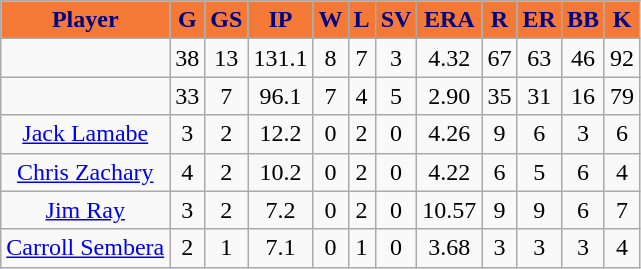<table class="wikitable sortable">
<tr>
<th style="background:#f47937; color:#000080">Player</th>
<th style="background:#f47937; color:#000080">G</th>
<th style="background:#f47937; color:#000080">GS</th>
<th style="background:#f47937; color:#000080">IP</th>
<th style="background:#f47937; color:#000080">W</th>
<th style="background:#f47937; color:#000080">L</th>
<th style="background:#f47937; color:#000080">SV</th>
<th style="background:#f47937; color:#000080">ERA</th>
<th style="background:#f47937; color:#000080">R</th>
<th style="background:#f47937; color:#000080">ER</th>
<th style="background:#f47937; color:#000080">BB</th>
<th style="background:#f47937; color:#000080">K</th>
</tr>
<tr align="center">
<td></td>
<td>38</td>
<td>13</td>
<td>131.1</td>
<td>8</td>
<td>7</td>
<td>3</td>
<td>4.32</td>
<td>67</td>
<td>63</td>
<td>46</td>
<td>92</td>
</tr>
<tr align="center">
<td></td>
<td>33</td>
<td>7</td>
<td>96.1</td>
<td>7</td>
<td>4</td>
<td>5</td>
<td>2.90</td>
<td>35</td>
<td>31</td>
<td>16</td>
<td>79</td>
</tr>
<tr align="center">
<td><a href='#'>Jack Lamabe</a></td>
<td>3</td>
<td>2</td>
<td>12.2</td>
<td>0</td>
<td>2</td>
<td>0</td>
<td>4.26</td>
<td>9</td>
<td>6</td>
<td>3</td>
<td>6</td>
</tr>
<tr align="center">
<td><a href='#'>Chris Zachary</a></td>
<td>4</td>
<td>2</td>
<td>10.2</td>
<td>0</td>
<td>2</td>
<td>0</td>
<td>4.22</td>
<td>6</td>
<td>5</td>
<td>6</td>
<td>4</td>
</tr>
<tr align="center">
<td><a href='#'>Jim Ray</a></td>
<td>3</td>
<td>2</td>
<td>7.2</td>
<td>0</td>
<td>2</td>
<td>0</td>
<td>10.57</td>
<td>9</td>
<td>9</td>
<td>6</td>
<td>7</td>
</tr>
<tr align="center">
<td><a href='#'>Carroll Sembera</a></td>
<td>2</td>
<td>1</td>
<td>7.1</td>
<td>0</td>
<td>1</td>
<td>0</td>
<td>3.68</td>
<td>3</td>
<td>3</td>
<td>3</td>
<td>4</td>
</tr>
</table>
